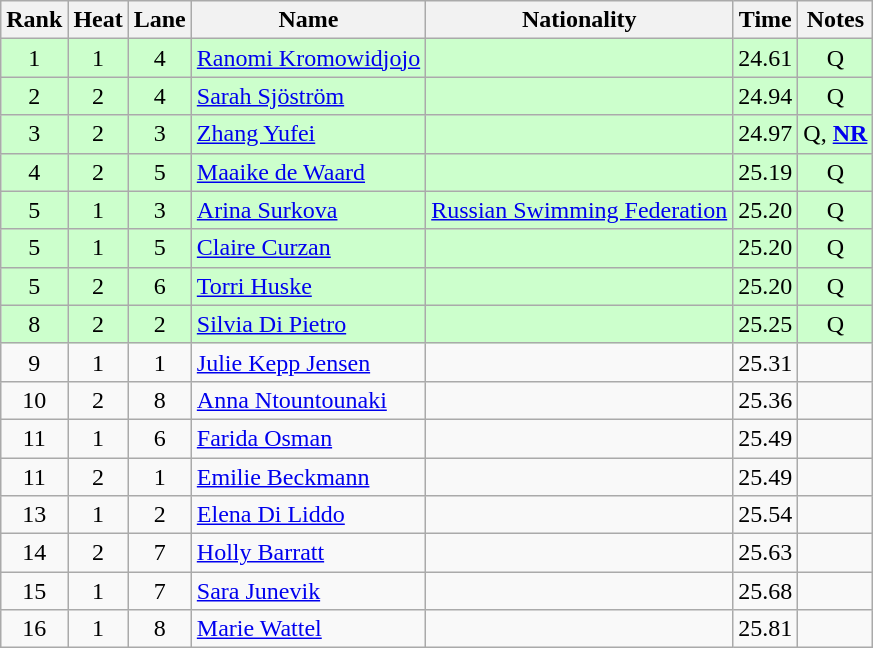<table class="wikitable sortable" style="text-align:center">
<tr>
<th>Rank</th>
<th>Heat</th>
<th>Lane</th>
<th>Name</th>
<th>Nationality</th>
<th>Time</th>
<th>Notes</th>
</tr>
<tr bgcolor=ccffcc>
<td>1</td>
<td>1</td>
<td>4</td>
<td align=left><a href='#'>Ranomi Kromowidjojo</a></td>
<td align=left></td>
<td>24.61</td>
<td>Q</td>
</tr>
<tr bgcolor=ccffcc>
<td>2</td>
<td>2</td>
<td>4</td>
<td align=left><a href='#'>Sarah Sjöström</a></td>
<td align=left></td>
<td>24.94</td>
<td>Q</td>
</tr>
<tr bgcolor=ccffcc>
<td>3</td>
<td>2</td>
<td>3</td>
<td align=left><a href='#'>Zhang Yufei</a></td>
<td align=left></td>
<td>24.97</td>
<td>Q, <strong><a href='#'>NR</a></strong></td>
</tr>
<tr bgcolor=ccffcc>
<td>4</td>
<td>2</td>
<td>5</td>
<td align=left><a href='#'>Maaike de Waard</a></td>
<td align=left></td>
<td>25.19</td>
<td>Q</td>
</tr>
<tr bgcolor=ccffcc>
<td>5</td>
<td>1</td>
<td>3</td>
<td align=left><a href='#'>Arina Surkova</a></td>
<td align=left><a href='#'>Russian Swimming Federation</a></td>
<td>25.20</td>
<td>Q</td>
</tr>
<tr bgcolor=ccffcc>
<td>5</td>
<td>1</td>
<td>5</td>
<td align=left><a href='#'>Claire Curzan</a></td>
<td align=left></td>
<td>25.20</td>
<td>Q</td>
</tr>
<tr bgcolor=ccffcc>
<td>5</td>
<td>2</td>
<td>6</td>
<td align=left><a href='#'>Torri Huske</a></td>
<td align=left></td>
<td>25.20</td>
<td>Q</td>
</tr>
<tr bgcolor=ccffcc>
<td>8</td>
<td>2</td>
<td>2</td>
<td align=left><a href='#'>Silvia Di Pietro</a></td>
<td align=left></td>
<td>25.25</td>
<td>Q</td>
</tr>
<tr>
<td>9</td>
<td>1</td>
<td>1</td>
<td align=left><a href='#'>Julie Kepp Jensen</a></td>
<td align=left></td>
<td>25.31</td>
<td></td>
</tr>
<tr>
<td>10</td>
<td>2</td>
<td>8</td>
<td align=left><a href='#'>Anna Ntountounaki</a></td>
<td align=left></td>
<td>25.36</td>
<td></td>
</tr>
<tr>
<td>11</td>
<td>1</td>
<td>6</td>
<td align=left><a href='#'>Farida Osman</a></td>
<td align=left></td>
<td>25.49</td>
<td></td>
</tr>
<tr>
<td>11</td>
<td>2</td>
<td>1</td>
<td align=left><a href='#'>Emilie Beckmann</a></td>
<td align=left></td>
<td>25.49</td>
<td></td>
</tr>
<tr>
<td>13</td>
<td>1</td>
<td>2</td>
<td align=left><a href='#'>Elena Di Liddo</a></td>
<td align=left></td>
<td>25.54</td>
<td></td>
</tr>
<tr>
<td>14</td>
<td>2</td>
<td>7</td>
<td align=left><a href='#'>Holly Barratt</a></td>
<td align=left></td>
<td>25.63</td>
<td></td>
</tr>
<tr>
<td>15</td>
<td>1</td>
<td>7</td>
<td align=left><a href='#'>Sara Junevik</a></td>
<td align=left></td>
<td>25.68</td>
<td></td>
</tr>
<tr>
<td>16</td>
<td>1</td>
<td>8</td>
<td align=left><a href='#'>Marie Wattel</a></td>
<td align=left></td>
<td>25.81</td>
<td></td>
</tr>
</table>
